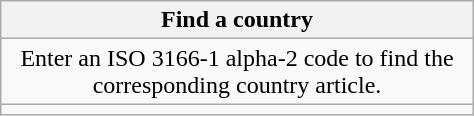<table class="wikitable" width="25%" align="right">
<tr>
<th>Find a country</th>
</tr>
<tr>
<td style="text-align:center">Enter an ISO 3166-1 alpha-2 code to find the corresponding country article.</td>
</tr>
<tr>
<td></td>
</tr>
</table>
